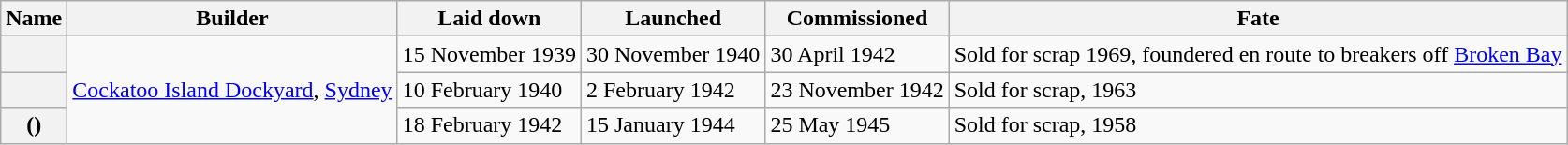<table class="wikitable plainrowheaders">
<tr>
<th scope="col">Name</th>
<th scope="col">Builder</th>
<th scope="col">Laid down</th>
<th scope="col">Launched</th>
<th scope="col">Commissioned</th>
<th scope="col">Fate</th>
</tr>
<tr>
<th scope="row"></th>
<td rowspan="3"><a href='#'>Cockatoo Island Dockyard</a>, <a href='#'>Sydney</a></td>
<td>15 November 1939</td>
<td>30 November 1940</td>
<td>30 April 1942</td>
<td>Sold for scrap 1969, foundered en route to breakers off <a href='#'>Broken Bay</a></td>
</tr>
<tr>
<th scope="row"></th>
<td>10 February 1940</td>
<td>2 February 1942</td>
<td>23 November 1942</td>
<td>Sold for scrap, 1963</td>
</tr>
<tr>
<th scope="row"> ()</th>
<td>18 February 1942</td>
<td>15 January 1944</td>
<td>25 May 1945</td>
<td>Sold for scrap, 1958</td>
</tr>
</table>
